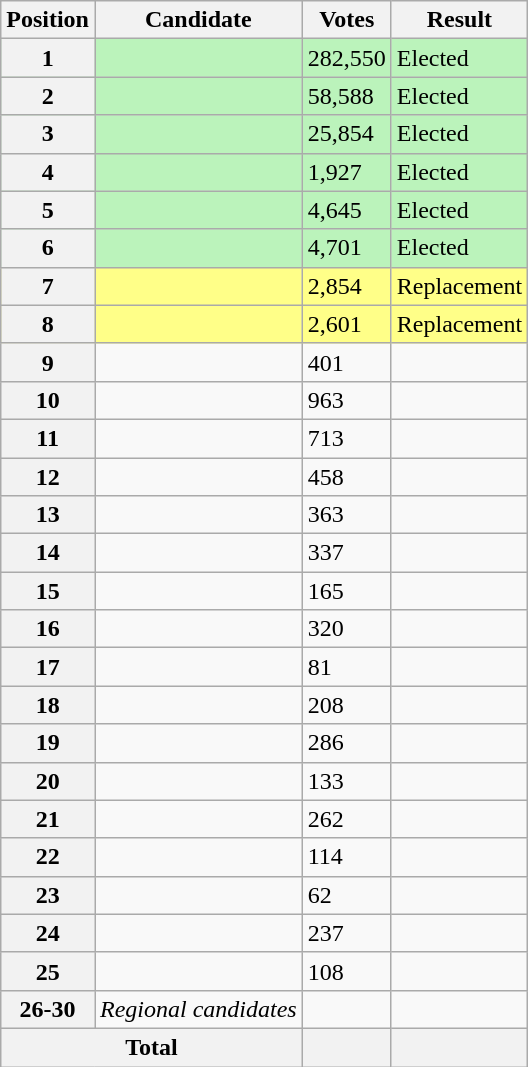<table class="wikitable sortable col3right">
<tr>
<th scope="col">Position</th>
<th scope="col">Candidate</th>
<th scope="col">Votes</th>
<th scope="col">Result</th>
</tr>
<tr bgcolor=bbf3bb>
<th scope="row">1</th>
<td></td>
<td>282,550</td>
<td>Elected</td>
</tr>
<tr bgcolor=bbf3bb>
<th scope="row">2</th>
<td></td>
<td>58,588</td>
<td>Elected</td>
</tr>
<tr bgcolor=bbf3bb>
<th scope="row">3</th>
<td></td>
<td>25,854</td>
<td>Elected</td>
</tr>
<tr bgcolor=bbf3bb>
<th scope="row">4</th>
<td></td>
<td>1,927</td>
<td>Elected</td>
</tr>
<tr bgcolor=bbf3bb>
<th scope="row">5</th>
<td></td>
<td>4,645</td>
<td>Elected</td>
</tr>
<tr bgcolor=bbf3bb>
<th scope="row">6</th>
<td></td>
<td>4,701</td>
<td>Elected</td>
</tr>
<tr bgcolor=#FF8>
<th scope="row">7</th>
<td></td>
<td>2,854</td>
<td>Replacement</td>
</tr>
<tr bgcolor=#FF8>
<th scope="row">8</th>
<td></td>
<td>2,601</td>
<td>Replacement</td>
</tr>
<tr>
<th scope="row">9</th>
<td></td>
<td>401</td>
<td></td>
</tr>
<tr>
<th scope="row">10</th>
<td></td>
<td>963</td>
<td></td>
</tr>
<tr>
<th scope="row">11</th>
<td></td>
<td>713</td>
<td></td>
</tr>
<tr>
<th scope="row">12</th>
<td></td>
<td>458</td>
<td></td>
</tr>
<tr>
<th scope="row">13</th>
<td></td>
<td>363</td>
<td></td>
</tr>
<tr>
<th scope="row">14</th>
<td></td>
<td>337</td>
<td></td>
</tr>
<tr>
<th scope="row">15</th>
<td></td>
<td>165</td>
<td></td>
</tr>
<tr>
<th scope="row">16</th>
<td></td>
<td>320</td>
<td></td>
</tr>
<tr>
<th scope="row">17</th>
<td></td>
<td>81</td>
<td></td>
</tr>
<tr>
<th scope="row">18</th>
<td></td>
<td>208</td>
<td></td>
</tr>
<tr>
<th scope="row">19</th>
<td></td>
<td>286</td>
<td></td>
</tr>
<tr>
<th scope="row">20</th>
<td></td>
<td>133</td>
<td></td>
</tr>
<tr>
<th scope="row">21</th>
<td></td>
<td>262</td>
<td></td>
</tr>
<tr>
<th scope="row">22</th>
<td></td>
<td>114</td>
<td></td>
</tr>
<tr>
<th scope="row">23</th>
<td></td>
<td>62</td>
<td></td>
</tr>
<tr>
<th scope="row">24</th>
<td></td>
<td>237</td>
<td></td>
</tr>
<tr>
<th scope="row">25</th>
<td></td>
<td>108</td>
<td></td>
</tr>
<tr>
<th scope="row">26-30</th>
<td><em>Regional candidates</em></td>
<td></td>
<td></td>
</tr>
<tr class="sortbottom">
<th scope="row" colspan="2">Total</th>
<th></th>
<th></th>
</tr>
</table>
